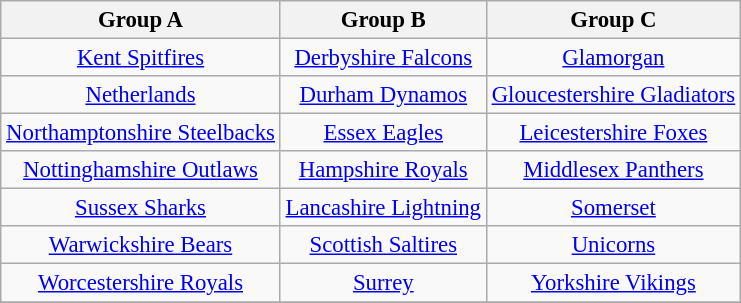<table class="wikitable" style="font-size:95%; text-align: center;">
<tr>
<th>Group A</th>
<th>Group B</th>
<th>Group C</th>
</tr>
<tr>
<td><a href='#'>Kent Spitfires</a></td>
<td><a href='#'>Derbyshire Falcons</a></td>
<td><a href='#'>Glamorgan</a></td>
</tr>
<tr>
<td><a href='#'>Netherlands</a></td>
<td><a href='#'>Durham Dynamos</a></td>
<td><a href='#'>Gloucestershire Gladiators</a></td>
</tr>
<tr>
<td><a href='#'>Northamptonshire Steelbacks</a></td>
<td><a href='#'>Essex Eagles</a></td>
<td><a href='#'>Leicestershire Foxes</a></td>
</tr>
<tr>
<td><a href='#'>Nottinghamshire Outlaws</a></td>
<td><a href='#'>Hampshire Royals</a></td>
<td><a href='#'>Middlesex Panthers</a></td>
</tr>
<tr>
<td><a href='#'>Sussex Sharks</a></td>
<td><a href='#'>Lancashire Lightning</a></td>
<td><a href='#'>Somerset</a></td>
</tr>
<tr>
<td><a href='#'>Warwickshire Bears</a></td>
<td><a href='#'>Scottish Saltires</a></td>
<td><a href='#'>Unicorns</a></td>
</tr>
<tr>
<td><a href='#'>Worcestershire Royals</a></td>
<td><a href='#'>Surrey</a></td>
<td><a href='#'>Yorkshire Vikings</a></td>
</tr>
<tr>
</tr>
</table>
